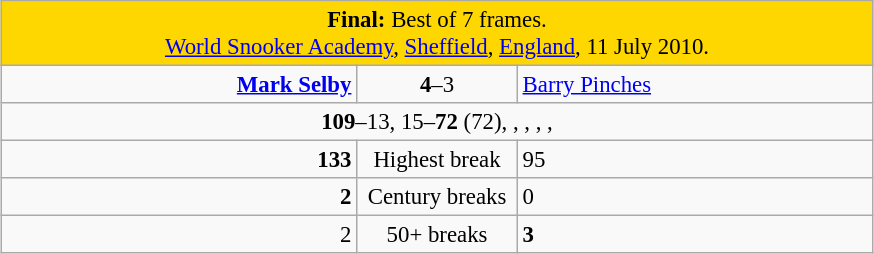<table class="wikitable" style="font-size: 95%; margin: 1em auto 1em auto;">
<tr>
<td colspan="3" align="center" bgcolor="#ffd700"><strong>Final:</strong> Best of 7 frames. <br><a href='#'>World Snooker Academy</a>, <a href='#'>Sheffield</a>, <a href='#'>England</a>, 11 July 2010.</td>
</tr>
<tr>
<td width="230" align="right"><strong><a href='#'>Mark Selby</a></strong><br></td>
<td width="100" align="center"><strong>4</strong>–3</td>
<td width="230"><a href='#'>Barry Pinches</a><br></td>
</tr>
<tr>
<td colspan="3" align="center" style="font-size: 100%"><strong>109</strong>–13, 15–<strong>72</strong> (72), , , , , </td>
</tr>
<tr>
<td align="right"><strong>133</strong></td>
<td align="center">Highest break</td>
<td>95</td>
</tr>
<tr>
<td align="right"><strong>2</strong></td>
<td align="center">Century breaks</td>
<td>0</td>
</tr>
<tr>
<td align="right">2</td>
<td align="center">50+ breaks</td>
<td><strong>3</strong></td>
</tr>
</table>
